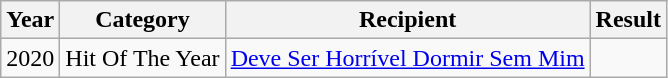<table class="wikitable">
<tr>
<th>Year</th>
<th>Category</th>
<th>Recipient</th>
<th>Result</th>
</tr>
<tr>
<td>2020</td>
<td>Hit Of The Year</td>
<td><a href='#'>Deve Ser Horrível Dormir Sem Mim</a></td>
<td></td>
</tr>
</table>
